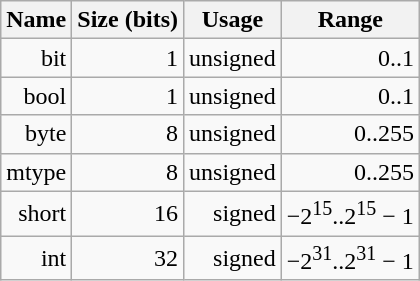<table class="wikitable" style="text-align:right;">
<tr>
<th>Name</th>
<th>Size (bits)</th>
<th>Usage</th>
<th>Range</th>
</tr>
<tr>
<td>bit</td>
<td>1</td>
<td>unsigned</td>
<td>0..1</td>
</tr>
<tr>
<td>bool</td>
<td>1</td>
<td>unsigned</td>
<td>0..1</td>
</tr>
<tr>
<td>byte</td>
<td>8</td>
<td>unsigned</td>
<td>0..255</td>
</tr>
<tr>
<td>mtype</td>
<td>8</td>
<td>unsigned</td>
<td>0..255</td>
</tr>
<tr>
<td>short</td>
<td>16</td>
<td>signed</td>
<td>−2<sup>15</sup>..2<sup>15</sup> − 1</td>
</tr>
<tr>
<td>int</td>
<td>32</td>
<td>signed</td>
<td>−2<sup>31</sup>..2<sup>31</sup> − 1</td>
</tr>
</table>
